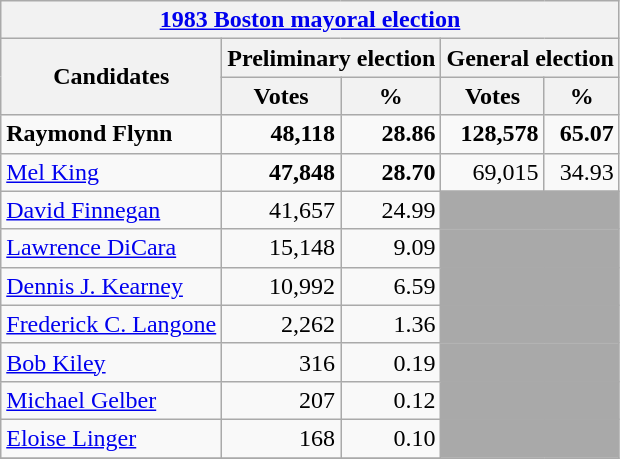<table class=wikitable>
<tr>
<th colspan=5><a href='#'>1983 Boston mayoral election</a></th>
</tr>
<tr>
<th colspan=1 rowspan=2><strong>Candidates</strong></th>
<th colspan=2><strong>Preliminary election</strong></th>
<th colspan=2><strong>General election</strong></th>
</tr>
<tr>
<th>Votes</th>
<th>%</th>
<th>Votes</th>
<th>%</th>
</tr>
<tr>
<td><strong>Raymond Flynn</strong></td>
<td align="right"><strong>48,118</strong></td>
<td align="right"><strong>28.86</strong></td>
<td align="right"><strong>128,578</strong></td>
<td align="right"><strong>65.07</strong></td>
</tr>
<tr>
<td><a href='#'>Mel King</a></td>
<td align="right"><strong>47,848</strong></td>
<td align="right"><strong>28.70</strong></td>
<td align="right">69,015</td>
<td align="right">34.93</td>
</tr>
<tr>
<td><a href='#'>David Finnegan</a></td>
<td align="right">41,657</td>
<td align="right">24.99</td>
<td colspan=2 bgcolor= darkgray></td>
</tr>
<tr>
<td><a href='#'>Lawrence DiCara</a></td>
<td align="right">15,148</td>
<td align="right">9.09</td>
<td colspan=2 bgcolor= darkgray></td>
</tr>
<tr>
<td><a href='#'>Dennis J. Kearney</a></td>
<td align="right">10,992</td>
<td align="right">6.59</td>
<td colspan=2 bgcolor= darkgray></td>
</tr>
<tr>
<td><a href='#'>Frederick C. Langone</a></td>
<td align="right">2,262</td>
<td align="right">1.36</td>
<td colspan=2 bgcolor= darkgray></td>
</tr>
<tr>
<td><a href='#'>Bob Kiley</a></td>
<td align="right">316</td>
<td align="right">0.19</td>
<td colspan=2 bgcolor= darkgray></td>
</tr>
<tr>
<td><a href='#'>Michael Gelber</a></td>
<td align="right">207</td>
<td align="right">0.12</td>
<td colspan=2 bgcolor= darkgray></td>
</tr>
<tr>
<td><a href='#'>Eloise Linger</a></td>
<td align="right">168</td>
<td align="right">0.10</td>
<td colspan=2 bgcolor= darkgray></td>
</tr>
<tr>
</tr>
</table>
